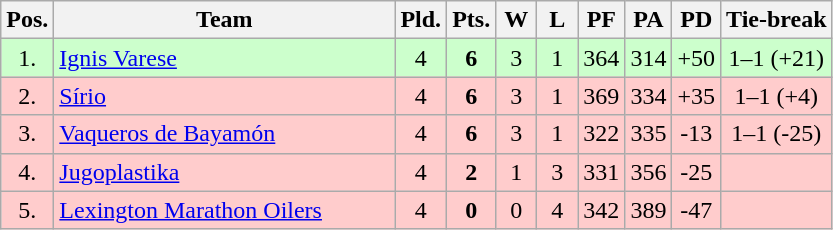<table class="wikitable" style="text-align:center">
<tr>
<th width=15>Pos.</th>
<th width=220>Team</th>
<th width=20>Pld.</th>
<th width=20>Pts.</th>
<th width=20>W</th>
<th width=20>L</th>
<th width=20>PF</th>
<th width=20>PA</th>
<th width=20>PD</th>
<th>Tie-break</th>
</tr>
<tr style="background: #ccffcc;">
<td>1.</td>
<td align=left> <a href='#'>Ignis Varese</a></td>
<td>4</td>
<td><strong>6</strong></td>
<td>3</td>
<td>1</td>
<td>364</td>
<td>314</td>
<td>+50</td>
<td>1–1 (+21)</td>
</tr>
<tr style="background:#ffcccc;">
<td>2.</td>
<td align=left> <a href='#'>Sírio</a></td>
<td>4</td>
<td><strong>6</strong></td>
<td>3</td>
<td>1</td>
<td>369</td>
<td>334</td>
<td>+35</td>
<td>1–1 (+4)</td>
</tr>
<tr style="background:#ffcccc;">
<td>3.</td>
<td align=left> <a href='#'>Vaqueros de Bayamón</a></td>
<td>4</td>
<td><strong>6</strong></td>
<td>3</td>
<td>1</td>
<td>322</td>
<td>335</td>
<td>-13</td>
<td>1–1 (-25)</td>
</tr>
<tr style="background:#ffcccc;">
<td>4.</td>
<td align=left> <a href='#'>Jugoplastika</a></td>
<td>4</td>
<td><strong>2</strong></td>
<td>1</td>
<td>3</td>
<td>331</td>
<td>356</td>
<td>-25</td>
<td></td>
</tr>
<tr style="background:#ffcccc;">
<td>5.</td>
<td align=left> <a href='#'>Lexington Marathon Oilers</a></td>
<td>4</td>
<td><strong>0</strong></td>
<td>0</td>
<td>4</td>
<td>342</td>
<td>389</td>
<td>-47</td>
<td></td>
</tr>
</table>
